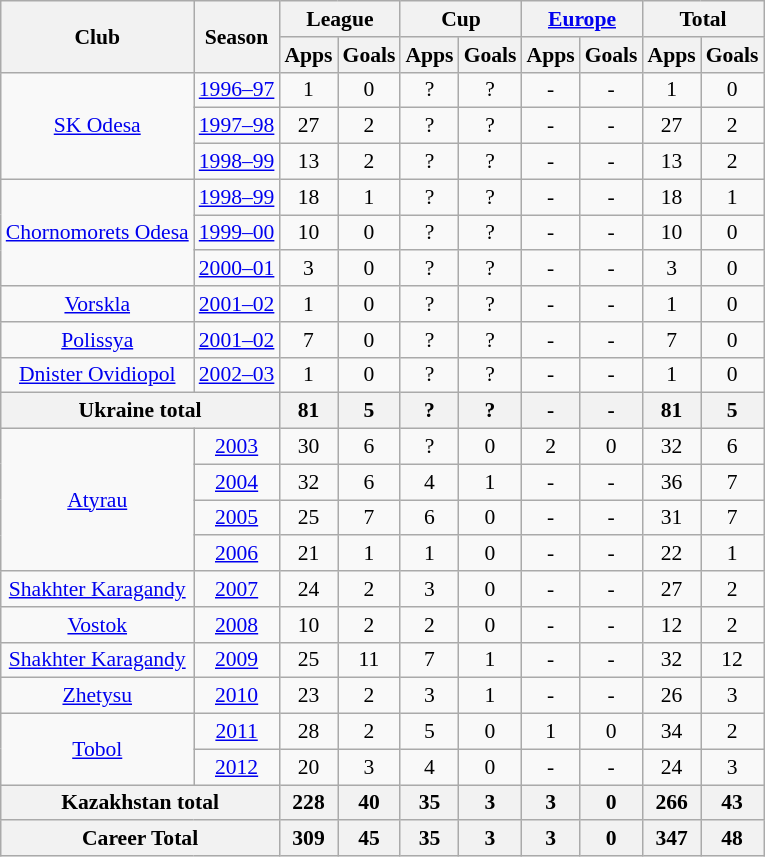<table class="wikitable" style="font-size:90%; text-align: center;">
<tr>
<th rowspan="2">Club</th>
<th rowspan="2">Season</th>
<th colspan="2">League</th>
<th colspan="2">Cup</th>
<th colspan="2"><a href='#'>Europe</a></th>
<th colspan="2">Total</th>
</tr>
<tr>
<th>Apps</th>
<th>Goals</th>
<th>Apps</th>
<th>Goals</th>
<th>Apps</th>
<th>Goals</th>
<th>Apps</th>
<th>Goals</th>
</tr>
<tr>
<td rowspan="3" valign="center"><a href='#'>SK Odesa</a></td>
<td><a href='#'>1996–97</a></td>
<td>1</td>
<td>0</td>
<td>?</td>
<td>?</td>
<td>-</td>
<td>-</td>
<td>1</td>
<td>0</td>
</tr>
<tr>
<td><a href='#'>1997–98</a></td>
<td>27</td>
<td>2</td>
<td>?</td>
<td>?</td>
<td>-</td>
<td>-</td>
<td>27</td>
<td>2</td>
</tr>
<tr>
<td><a href='#'>1998–99</a></td>
<td>13</td>
<td>2</td>
<td>?</td>
<td>?</td>
<td>-</td>
<td>-</td>
<td>13</td>
<td>2</td>
</tr>
<tr>
<td rowspan="3" valign="center"><a href='#'>Chornomorets Odesa</a></td>
<td><a href='#'>1998–99</a></td>
<td>18</td>
<td>1</td>
<td>?</td>
<td>?</td>
<td>-</td>
<td>-</td>
<td>18</td>
<td>1</td>
</tr>
<tr>
<td><a href='#'>1999–00</a></td>
<td>10</td>
<td>0</td>
<td>?</td>
<td>?</td>
<td>-</td>
<td>-</td>
<td>10</td>
<td>0</td>
</tr>
<tr>
<td><a href='#'>2000–01</a></td>
<td>3</td>
<td>0</td>
<td>?</td>
<td>?</td>
<td>-</td>
<td>-</td>
<td>3</td>
<td>0</td>
</tr>
<tr>
<td><a href='#'>Vorskla</a></td>
<td><a href='#'>2001–02</a></td>
<td>1</td>
<td>0</td>
<td>?</td>
<td>?</td>
<td>-</td>
<td>-</td>
<td>1</td>
<td>0</td>
</tr>
<tr>
<td><a href='#'>Polissya</a></td>
<td><a href='#'>2001–02</a></td>
<td>7</td>
<td>0</td>
<td>?</td>
<td>?</td>
<td>-</td>
<td>-</td>
<td>7</td>
<td>0</td>
</tr>
<tr>
<td><a href='#'>Dnister Ovidiopol</a></td>
<td><a href='#'>2002–03</a></td>
<td>1</td>
<td>0</td>
<td>?</td>
<td>?</td>
<td>-</td>
<td>-</td>
<td>1</td>
<td>0</td>
</tr>
<tr>
<th colspan="2">Ukraine total</th>
<th>81</th>
<th>5</th>
<th>?</th>
<th>?</th>
<th>-</th>
<th>-</th>
<th>81</th>
<th>5</th>
</tr>
<tr>
<td rowspan="4" valign="center"><a href='#'>Atyrau</a></td>
<td><a href='#'>2003</a></td>
<td>30</td>
<td>6</td>
<td>?</td>
<td>0</td>
<td>2</td>
<td>0</td>
<td>32</td>
<td>6</td>
</tr>
<tr>
<td><a href='#'>2004</a></td>
<td>32</td>
<td>6</td>
<td>4</td>
<td>1</td>
<td>-</td>
<td>-</td>
<td>36</td>
<td>7</td>
</tr>
<tr>
<td><a href='#'>2005</a></td>
<td>25</td>
<td>7</td>
<td>6</td>
<td>0</td>
<td>-</td>
<td>-</td>
<td>31</td>
<td>7</td>
</tr>
<tr>
<td><a href='#'>2006</a></td>
<td>21</td>
<td>1</td>
<td>1</td>
<td>0</td>
<td>-</td>
<td>-</td>
<td>22</td>
<td>1</td>
</tr>
<tr>
<td><a href='#'>Shakhter Karagandy</a></td>
<td><a href='#'>2007</a></td>
<td>24</td>
<td>2</td>
<td>3</td>
<td>0</td>
<td>-</td>
<td>-</td>
<td>27</td>
<td>2</td>
</tr>
<tr>
<td><a href='#'>Vostok</a></td>
<td><a href='#'>2008</a></td>
<td>10</td>
<td>2</td>
<td>2</td>
<td>0</td>
<td>-</td>
<td>-</td>
<td>12</td>
<td>2</td>
</tr>
<tr>
<td><a href='#'>Shakhter Karagandy</a></td>
<td><a href='#'>2009</a></td>
<td>25</td>
<td>11</td>
<td>7</td>
<td>1</td>
<td>-</td>
<td>-</td>
<td>32</td>
<td>12</td>
</tr>
<tr>
<td><a href='#'>Zhetysu</a></td>
<td><a href='#'>2010</a></td>
<td>23</td>
<td>2</td>
<td>3</td>
<td>1</td>
<td>-</td>
<td>-</td>
<td>26</td>
<td>3</td>
</tr>
<tr>
<td rowspan="2" valign="center"><a href='#'>Tobol</a></td>
<td><a href='#'>2011</a></td>
<td>28</td>
<td>2</td>
<td>5</td>
<td>0</td>
<td>1</td>
<td>0</td>
<td>34</td>
<td>2</td>
</tr>
<tr>
<td><a href='#'>2012</a></td>
<td>20</td>
<td>3</td>
<td>4</td>
<td>0</td>
<td>-</td>
<td>-</td>
<td>24</td>
<td>3</td>
</tr>
<tr>
<th colspan="2">Kazakhstan total</th>
<th>228</th>
<th>40</th>
<th>35</th>
<th>3</th>
<th>3</th>
<th>0</th>
<th>266</th>
<th>43</th>
</tr>
<tr>
<th colspan="2">Career Total</th>
<th>309</th>
<th>45</th>
<th>35</th>
<th>3</th>
<th>3</th>
<th>0</th>
<th>347</th>
<th>48</th>
</tr>
</table>
